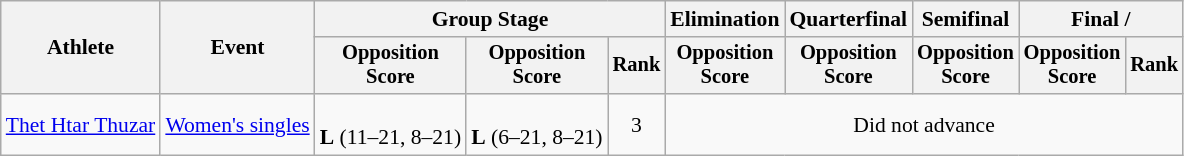<table class="wikitable" style="font-size:90%">
<tr>
<th rowspan=2>Athlete</th>
<th rowspan=2>Event</th>
<th colspan=3>Group Stage</th>
<th>Elimination</th>
<th>Quarterfinal</th>
<th>Semifinal</th>
<th colspan=2>Final / </th>
</tr>
<tr style="font-size:95%">
<th>Opposition<br>Score</th>
<th>Opposition<br>Score</th>
<th>Rank</th>
<th>Opposition<br>Score</th>
<th>Opposition<br>Score</th>
<th>Opposition<br>Score</th>
<th>Opposition<br>Score</th>
<th>Rank</th>
</tr>
<tr align=center>
<td align=left><a href='#'>Thet Htar Thuzar</a></td>
<td align=left><a href='#'>Women's singles</a></td>
<td><br><strong>L</strong> (11–21, 8–21)</td>
<td><br><strong>L</strong> (6–21, 8–21)</td>
<td>3</td>
<td colspan=5>Did not advance</td>
</tr>
</table>
